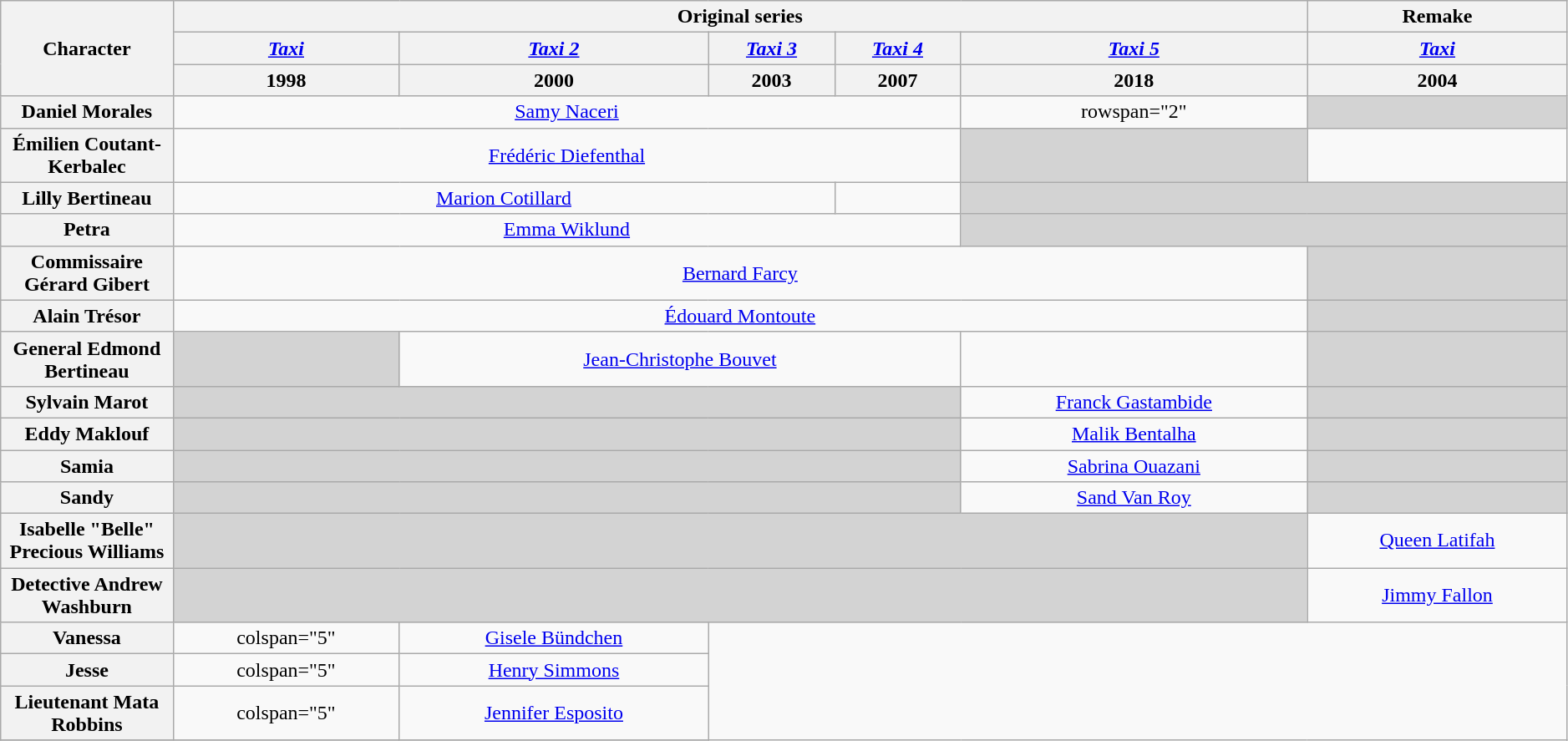<table class="wikitable"  style="text-align:center; width:99%;">
<tr>
<th rowspan="3" style="width: 11%;">Character</th>
<th colspan="5">Original series</th>
<th colspan="1">Remake</th>
</tr>
<tr>
<th width:11%;"><em><a href='#'>Taxi</a></em></th>
<th width:11%;"><em><a href='#'>Taxi 2</a></em></th>
<th width:11%;"><em><a href='#'>Taxi 3</a></em></th>
<th width:11%;"><em><a href='#'>Taxi 4</a></em></th>
<th width:11%;"><em><a href='#'>Taxi 5</a></em></th>
<th width:11%;"><em><a href='#'>Taxi</a></em></th>
</tr>
<tr>
<th>1998</th>
<th>2000</th>
<th>2003</th>
<th>2007</th>
<th>2018</th>
<th>2004</th>
</tr>
<tr>
<th>Daniel Morales</th>
<td colspan="4"><a href='#'>Samy Naceri</a></td>
<td>rowspan="2" </td>
<td colspan="1" style="background:#d3d3d3;"></td>
</tr>
<tr>
<th>Émilien Coutant-Kerbalec</th>
<td colspan="4"><a href='#'>Frédéric Diefenthal</a></td>
<td colspan="1" style="background:#d3d3d3;"></td>
</tr>
<tr>
<th>Lilly Bertineau</th>
<td colspan="3"><a href='#'>Marion Cotillard</a></td>
<td></td>
<td colspan="2" style="background:#d3d3d3;"></td>
</tr>
<tr>
<th>Petra</th>
<td colspan="4"><a href='#'>Emma Wiklund</a></td>
<td colspan="2" style="background:#d3d3d3;"></td>
</tr>
<tr>
<th>Commissaire Gérard Gibert</th>
<td colspan="5"><a href='#'>Bernard Farcy</a></td>
<td colspan="1" style="background:#d3d3d3;"></td>
</tr>
<tr>
<th>Alain Trésor</th>
<td colspan="5"><a href='#'>Édouard Montoute</a></td>
<td colspan="1" style="background:#d3d3d3;"></td>
</tr>
<tr>
<th>General Edmond Bertineau</th>
<td colspan="1" style="background:#d3d3d3;"></td>
<td colspan="3"><a href='#'>Jean-Christophe Bouvet</a></td>
<td></td>
<td colspan="1" style="background:#d3d3d3;"></td>
</tr>
<tr>
<th>Sylvain Marot</th>
<td colspan="4" style="background:#d3d3d3;"></td>
<td><a href='#'>Franck Gastambide</a></td>
<td colspan="1" style="background:#d3d3d3;"></td>
</tr>
<tr>
<th>Eddy Maklouf</th>
<td colspan="4" style="background:#d3d3d3;"></td>
<td><a href='#'>Malik Bentalha</a></td>
<td colspan="1" style="background:#d3d3d3;"></td>
</tr>
<tr>
<th>Samia</th>
<td colspan="4" style="background:#d3d3d3;"></td>
<td><a href='#'>Sabrina Ouazani</a></td>
<td colspan="1" style="background:#d3d3d3;"></td>
</tr>
<tr>
<th>Sandy</th>
<td colspan="4" style="background:#d3d3d3;"></td>
<td><a href='#'>Sand Van Roy</a></td>
<td colspan="1" style="background:#d3d3d3;"></td>
</tr>
<tr>
<th>Isabelle "Belle" Precious Williams</th>
<td colspan="5" style="background:#d3d3d3;"></td>
<td><a href='#'>Queen Latifah</a></td>
</tr>
<tr>
<th>Detective Andrew Washburn</th>
<td colspan="5" style="background:#d3d3d3;"></td>
<td><a href='#'>Jimmy Fallon</a></td>
</tr>
<tr>
<th>Vanessa</th>
<td>colspan="5" </td>
<td><a href='#'>Gisele Bündchen</a></td>
</tr>
<tr>
<th>Jesse</th>
<td>colspan="5" </td>
<td><a href='#'>Henry Simmons</a></td>
</tr>
<tr>
<th>Lieutenant Mata Robbins</th>
<td>colspan="5" </td>
<td><a href='#'>Jennifer Esposito</a></td>
</tr>
<tr>
</tr>
</table>
